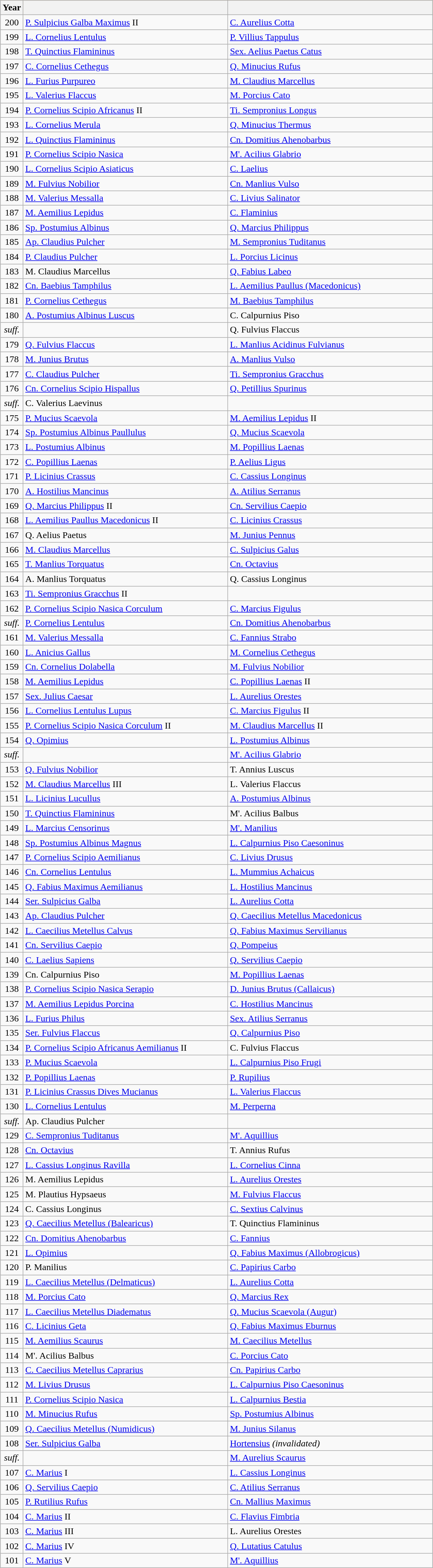<table class="wikitable" style="width:750px; margin-left: auto; margin-right: auto; border: none;">
<tr bgcolor="#FFDEAD">
<th width=4%>Year</th>
<th width=48%></th>
<th width=48%></th>
</tr>
<tr>
<td align=center>200</td>
<td><a href='#'>P. Sulpicius Galba Maximus</a> II</td>
<td><a href='#'>C. Aurelius Cotta</a></td>
</tr>
<tr>
<td align=center>199</td>
<td><a href='#'>L. Cornelius Lentulus</a></td>
<td><a href='#'>P. Villius Tappulus</a></td>
</tr>
<tr>
<td align=center>198</td>
<td><a href='#'>T. Quinctius Flamininus</a></td>
<td><a href='#'>Sex. Aelius Paetus Catus</a></td>
</tr>
<tr>
<td align=center>197</td>
<td><a href='#'>C. Cornelius Cethegus</a></td>
<td><a href='#'>Q. Minucius Rufus</a></td>
</tr>
<tr>
<td align=center>196</td>
<td><a href='#'>L. Furius Purpureo</a></td>
<td><a href='#'>M. Claudius Marcellus</a></td>
</tr>
<tr>
<td align=center>195</td>
<td><a href='#'>L. Valerius Flaccus</a></td>
<td><a href='#'>M. Porcius Cato</a></td>
</tr>
<tr>
<td align=center>194</td>
<td><a href='#'>P. Cornelius Scipio Africanus</a> II</td>
<td><a href='#'>Ti. Sempronius Longus</a></td>
</tr>
<tr>
<td align=center>193</td>
<td><a href='#'>L. Cornelius Merula</a></td>
<td><a href='#'>Q. Minucius Thermus</a></td>
</tr>
<tr>
<td align=center>192</td>
<td><a href='#'>L. Quinctius Flamininus</a></td>
<td><a href='#'>Cn. Domitius Ahenobarbus</a></td>
</tr>
<tr>
<td align=center>191</td>
<td><a href='#'>P. Cornelius Scipio Nasica</a></td>
<td><a href='#'>M'. Acilius Glabrio</a></td>
</tr>
<tr>
<td align=center>190</td>
<td><a href='#'>L. Cornelius Scipio Asiaticus</a></td>
<td><a href='#'>C. Laelius</a></td>
</tr>
<tr>
<td align=center>189</td>
<td><a href='#'>M. Fulvius Nobilior</a></td>
<td><a href='#'>Cn. Manlius Vulso</a></td>
</tr>
<tr>
<td align=center>188</td>
<td><a href='#'>M. Valerius Messalla</a></td>
<td><a href='#'>C. Livius Salinator</a></td>
</tr>
<tr>
<td align=center>187</td>
<td><a href='#'>M. Aemilius Lepidus</a></td>
<td><a href='#'>C. Flaminius</a></td>
</tr>
<tr>
<td align=center>186</td>
<td><a href='#'>Sp. Postumius Albinus</a></td>
<td><a href='#'>Q. Marcius Philippus</a></td>
</tr>
<tr>
<td align=center>185</td>
<td><a href='#'>Ap. Claudius Pulcher</a></td>
<td><a href='#'>M. Sempronius Tuditanus</a></td>
</tr>
<tr>
<td align=center>184</td>
<td><a href='#'>P. Claudius Pulcher</a></td>
<td><a href='#'>L. Porcius Licinus</a></td>
</tr>
<tr>
<td align=center>183</td>
<td>M. Claudius Marcellus</td>
<td><a href='#'>Q. Fabius Labeo</a></td>
</tr>
<tr>
<td align=center>182</td>
<td><a href='#'>Cn. Baebius Tamphilus</a></td>
<td><a href='#'>L. Aemilius Paullus (Macedonicus)</a></td>
</tr>
<tr>
<td align=center>181</td>
<td><a href='#'>P. Cornelius Cethegus</a></td>
<td><a href='#'>M. Baebius Tamphilus</a></td>
</tr>
<tr>
<td align=center>180</td>
<td><a href='#'>A. Postumius Albinus Luscus</a></td>
<td>C. Calpurnius Piso</td>
</tr>
<tr>
<td align=center><em>suff.</em></td>
<td></td>
<td>Q. Fulvius Flaccus</td>
</tr>
<tr>
<td align=center>179</td>
<td><a href='#'>Q. Fulvius Flaccus</a></td>
<td><a href='#'>L. Manlius Acidinus Fulvianus</a></td>
</tr>
<tr>
<td align=center>178</td>
<td><a href='#'>M. Junius Brutus</a></td>
<td><a href='#'>A. Manlius Vulso</a></td>
</tr>
<tr>
<td align=center>177</td>
<td><a href='#'>C. Claudius Pulcher</a></td>
<td><a href='#'>Ti. Sempronius Gracchus</a></td>
</tr>
<tr>
<td align=center>176</td>
<td><a href='#'>Cn. Cornelius Scipio Hispallus</a></td>
<td><a href='#'>Q. Petillius Spurinus</a></td>
</tr>
<tr>
<td align=center><em>suff.</em></td>
<td>C. Valerius Laevinus</td>
<td></td>
</tr>
<tr>
<td align=center>175</td>
<td><a href='#'>P. Mucius Scaevola</a></td>
<td><a href='#'>M. Aemilius Lepidus</a> II</td>
</tr>
<tr>
<td align=center>174</td>
<td><a href='#'>Sp. Postumius Albinus Paullulus</a></td>
<td><a href='#'>Q. Mucius Scaevola</a></td>
</tr>
<tr>
<td align=center>173</td>
<td><a href='#'>L. Postumius Albinus</a></td>
<td><a href='#'>M. Popillius Laenas</a></td>
</tr>
<tr>
<td align=center>172</td>
<td><a href='#'>C. Popillius Laenas</a></td>
<td><a href='#'>P. Aelius Ligus</a></td>
</tr>
<tr>
<td align=center>171</td>
<td><a href='#'>P. Licinius Crassus</a></td>
<td><a href='#'>C. Cassius Longinus</a></td>
</tr>
<tr>
<td align=center>170</td>
<td><a href='#'>A. Hostilius Mancinus</a></td>
<td><a href='#'>A. Atilius Serranus</a></td>
</tr>
<tr>
<td align=center>169</td>
<td><a href='#'>Q. Marcius Philippus</a> II</td>
<td><a href='#'>Cn. Servilius Caepio</a></td>
</tr>
<tr>
<td align=center>168</td>
<td><a href='#'>L. Aemilius Paullus Macedonicus</a> II</td>
<td><a href='#'>C. Licinius Crassus</a></td>
</tr>
<tr>
<td align=center>167</td>
<td>Q. Aelius Paetus</td>
<td><a href='#'>M. Junius Pennus</a></td>
</tr>
<tr>
<td align=center>166</td>
<td><a href='#'>M. Claudius Marcellus</a></td>
<td><a href='#'>C. Sulpicius Galus</a></td>
</tr>
<tr>
<td align=center>165</td>
<td><a href='#'>T. Manlius Torquatus</a></td>
<td><a href='#'>Cn. Octavius</a></td>
</tr>
<tr>
<td align=center>164</td>
<td>A. Manlius Torquatus</td>
<td>Q. Cassius Longinus</td>
</tr>
<tr>
<td align=center>163</td>
<td><a href='#'>Ti. Sempronius Gracchus</a> II</td>
<td></td>
</tr>
<tr>
<td align=center>162</td>
<td><a href='#'>P. Cornelius Scipio Nasica Corculum</a></td>
<td><a href='#'>C. Marcius Figulus</a></td>
</tr>
<tr>
<td align=center><em>suff.</em></td>
<td><a href='#'>P. Cornelius Lentulus</a></td>
<td><a href='#'>Cn. Domitius Ahenobarbus</a></td>
</tr>
<tr>
<td align=center>161</td>
<td><a href='#'>M. Valerius Messalla</a></td>
<td><a href='#'>C. Fannius Strabo</a></td>
</tr>
<tr>
<td align=center>160</td>
<td><a href='#'>L. Anicius Gallus</a></td>
<td><a href='#'>M. Cornelius Cethegus</a></td>
</tr>
<tr>
<td align=center>159</td>
<td><a href='#'>Cn. Cornelius Dolabella</a></td>
<td><a href='#'>M. Fulvius Nobilior</a></td>
</tr>
<tr>
<td align=center>158</td>
<td><a href='#'>M. Aemilius Lepidus</a></td>
<td><a href='#'>C. Popillius Laenas</a> II</td>
</tr>
<tr>
<td align=center>157</td>
<td><a href='#'>Sex. Julius Caesar</a></td>
<td><a href='#'>L. Aurelius Orestes</a></td>
</tr>
<tr>
<td align=center>156</td>
<td><a href='#'>L. Cornelius Lentulus Lupus</a></td>
<td><a href='#'>C. Marcius Figulus</a> II</td>
</tr>
<tr>
<td align=center>155</td>
<td><a href='#'>P. Cornelius Scipio Nasica Corculum</a> II</td>
<td><a href='#'>M. Claudius Marcellus</a> II</td>
</tr>
<tr>
<td align=center>154</td>
<td><a href='#'>Q. Opimius</a></td>
<td><a href='#'>L. Postumius Albinus</a></td>
</tr>
<tr>
<td align=center><em>suff.</em></td>
<td></td>
<td><a href='#'>M'. Acilius Glabrio</a></td>
</tr>
<tr>
<td align=center>153</td>
<td><a href='#'>Q. Fulvius Nobilior</a></td>
<td>T. Annius Luscus</td>
</tr>
<tr>
<td align=center>152</td>
<td><a href='#'>M. Claudius Marcellus</a> III</td>
<td>L. Valerius Flaccus</td>
</tr>
<tr>
<td align=center>151</td>
<td><a href='#'>L. Licinius Lucullus</a></td>
<td><a href='#'>A. Postumius Albinus</a></td>
</tr>
<tr>
<td align=center>150</td>
<td><a href='#'>T. Quinctius Flamininus</a></td>
<td>M'. Acilius Balbus</td>
</tr>
<tr>
<td align=center>149</td>
<td><a href='#'>L. Marcius Censorinus</a></td>
<td><a href='#'>M'. Manilius</a></td>
</tr>
<tr>
<td align=center>148</td>
<td><a href='#'>Sp. Postumius Albinus Magnus</a></td>
<td><a href='#'>L. Calpurnius Piso Caesoninus</a></td>
</tr>
<tr>
<td align=center>147</td>
<td><a href='#'>P. Cornelius Scipio Aemilianus</a></td>
<td><a href='#'>C. Livius Drusus</a></td>
</tr>
<tr>
<td align=center>146</td>
<td><a href='#'>Cn. Cornelius Lentulus</a></td>
<td><a href='#'>L. Mummius Achaicus</a></td>
</tr>
<tr>
<td align=center>145</td>
<td><a href='#'>Q. Fabius Maximus Aemilianus</a></td>
<td><a href='#'>L. Hostilius Mancinus</a></td>
</tr>
<tr>
<td align=center>144</td>
<td><a href='#'>Ser. Sulpicius Galba</a></td>
<td><a href='#'>L. Aurelius Cotta</a></td>
</tr>
<tr>
<td align=center>143</td>
<td><a href='#'>Ap. Claudius Pulcher</a></td>
<td><a href='#'>Q. Caecilius Metellus Macedonicus</a></td>
</tr>
<tr>
<td align=center>142</td>
<td><a href='#'>L. Caecilius Metellus Calvus</a></td>
<td><a href='#'>Q. Fabius Maximus Servilianus</a></td>
</tr>
<tr>
<td align=center>141</td>
<td><a href='#'>Cn. Servilius Caepio</a></td>
<td><a href='#'>Q. Pompeius</a></td>
</tr>
<tr>
<td align=center>140</td>
<td><a href='#'>C. Laelius Sapiens</a></td>
<td><a href='#'>Q. Servilius Caepio</a></td>
</tr>
<tr>
<td align=center>139</td>
<td>Cn. Calpurnius Piso</td>
<td><a href='#'>M. Popillius Laenas</a></td>
</tr>
<tr>
<td align=center>138</td>
<td><a href='#'>P. Cornelius Scipio Nasica Serapio</a></td>
<td><a href='#'>D. Junius Brutus (Callaicus)</a></td>
</tr>
<tr>
<td align=center>137</td>
<td><a href='#'>M. Aemilius Lepidus Porcina</a></td>
<td><a href='#'>C. Hostilius Mancinus</a></td>
</tr>
<tr>
<td align=center>136</td>
<td><a href='#'>L. Furius Philus</a></td>
<td><a href='#'>Sex. Atilius Serranus</a></td>
</tr>
<tr>
<td align=center>135</td>
<td><a href='#'>Ser. Fulvius Flaccus</a></td>
<td><a href='#'>Q. Calpurnius Piso</a></td>
</tr>
<tr>
<td align=center>134</td>
<td><a href='#'>P. Cornelius Scipio Africanus Aemilianus</a> II</td>
<td>C. Fulvius Flaccus</td>
</tr>
<tr>
<td align=center>133</td>
<td><a href='#'>P. Mucius Scaevola</a></td>
<td><a href='#'>L. Calpurnius Piso Frugi</a></td>
</tr>
<tr>
<td align=center>132</td>
<td><a href='#'>P. Popillius Laenas</a></td>
<td><a href='#'>P. Rupilius</a></td>
</tr>
<tr>
<td align=center>131</td>
<td><a href='#'>P. Licinius Crassus Dives Mucianus</a></td>
<td><a href='#'>L. Valerius Flaccus</a></td>
</tr>
<tr>
<td align=center>130</td>
<td><a href='#'>L. Cornelius Lentulus</a></td>
<td><a href='#'>M. Perperna</a></td>
</tr>
<tr>
<td align=center><em>suff.</em></td>
<td>Ap. Claudius Pulcher</td>
<td></td>
</tr>
<tr>
<td align=center>129</td>
<td><a href='#'>C. Sempronius Tuditanus</a></td>
<td><a href='#'>M'. Aquillius</a></td>
</tr>
<tr>
<td align=center>128</td>
<td><a href='#'>Cn. Octavius</a></td>
<td>T. Annius Rufus</td>
</tr>
<tr>
<td align=center>127</td>
<td><a href='#'>L. Cassius Longinus Ravilla</a></td>
<td><a href='#'>L. Cornelius Cinna</a></td>
</tr>
<tr>
<td align=center>126</td>
<td>M. Aemilius Lepidus</td>
<td><a href='#'>L. Aurelius Orestes</a></td>
</tr>
<tr>
<td align=center>125</td>
<td>M. Plautius Hypsaeus</td>
<td><a href='#'>M. Fulvius Flaccus</a></td>
</tr>
<tr>
<td align=center>124</td>
<td>C. Cassius Longinus</td>
<td><a href='#'>C. Sextius Calvinus</a></td>
</tr>
<tr>
<td align=center>123</td>
<td><a href='#'>Q. Caecilius Metellus (Balearicus)</a></td>
<td>T. Quinctius Flamininus</td>
</tr>
<tr>
<td align=center>122</td>
<td><a href='#'>Cn. Domitius Ahenobarbus</a></td>
<td><a href='#'>C. Fannius</a></td>
</tr>
<tr>
<td align=center>121</td>
<td><a href='#'>L. Opimius</a></td>
<td><a href='#'>Q. Fabius Maximus (Allobrogicus)</a></td>
</tr>
<tr>
<td align=center>120</td>
<td>P. Manilius</td>
<td><a href='#'>C. Papirius Carbo</a></td>
</tr>
<tr>
<td align=center>119</td>
<td><a href='#'>L. Caecilius Metellus (Delmaticus)</a></td>
<td><a href='#'>L. Aurelius Cotta</a></td>
</tr>
<tr>
<td align=center>118</td>
<td><a href='#'>M. Porcius Cato</a></td>
<td><a href='#'>Q. Marcius Rex</a></td>
</tr>
<tr>
<td align=center>117</td>
<td><a href='#'>L. Caecilius Metellus Diadematus</a></td>
<td><a href='#'>Q. Mucius Scaevola (Augur)</a></td>
</tr>
<tr>
<td align=center>116</td>
<td><a href='#'>C. Licinius Geta</a></td>
<td><a href='#'>Q. Fabius Maximus Eburnus</a></td>
</tr>
<tr>
<td align=center>115</td>
<td><a href='#'>M. Aemilius Scaurus</a></td>
<td><a href='#'>M. Caecilius Metellus</a></td>
</tr>
<tr>
<td align=center>114</td>
<td>M'. Acilius Balbus</td>
<td><a href='#'>C. Porcius Cato</a></td>
</tr>
<tr>
<td align=center>113</td>
<td><a href='#'>C. Caecilius Metellus Caprarius</a></td>
<td><a href='#'>Cn. Papirius Carbo</a></td>
</tr>
<tr>
<td align=center>112</td>
<td><a href='#'>M. Livius Drusus</a></td>
<td><a href='#'>L. Calpurnius Piso Caesoninus</a></td>
</tr>
<tr>
<td align=center>111</td>
<td><a href='#'>P. Cornelius Scipio Nasica</a></td>
<td><a href='#'>L. Calpurnius Bestia</a></td>
</tr>
<tr>
<td align=center>110</td>
<td><a href='#'>M. Minucius Rufus</a></td>
<td><a href='#'>Sp. Postumius Albinus</a></td>
</tr>
<tr>
<td align=center>109</td>
<td><a href='#'>Q. Caecilius Metellus (Numidicus)</a></td>
<td><a href='#'>M. Junius Silanus</a></td>
</tr>
<tr>
<td align=center>108</td>
<td><a href='#'>Ser. Sulpicius Galba</a></td>
<td><a href='#'>Hortensius</a> <em>(invalidated)</em></td>
</tr>
<tr>
<td align=center><em>suff.</em></td>
<td></td>
<td><a href='#'>M. Aurelius Scaurus</a></td>
</tr>
<tr>
<td align=center>107</td>
<td><a href='#'>C. Marius</a> I</td>
<td><a href='#'>L. Cassius Longinus</a></td>
</tr>
<tr>
<td align=center>106</td>
<td><a href='#'>Q. Servilius Caepio</a></td>
<td><a href='#'>C. Atilius Serranus</a></td>
</tr>
<tr>
<td align=center>105</td>
<td><a href='#'>P. Rutilius Rufus</a></td>
<td><a href='#'>Cn. Mallius Maximus</a></td>
</tr>
<tr>
<td align=center>104</td>
<td><a href='#'>C. Marius</a> II</td>
<td><a href='#'>C. Flavius Fimbria</a></td>
</tr>
<tr>
<td align=center>103</td>
<td><a href='#'>C. Marius</a> III</td>
<td>L. Aurelius Orestes</td>
</tr>
<tr>
<td align=center>102</td>
<td><a href='#'>C. Marius</a> IV</td>
<td><a href='#'>Q. Lutatius Catulus</a></td>
</tr>
<tr>
<td align=center>101</td>
<td><a href='#'>C. Marius</a> V</td>
<td><a href='#'>M'. Aquillius</a></td>
</tr>
</table>
